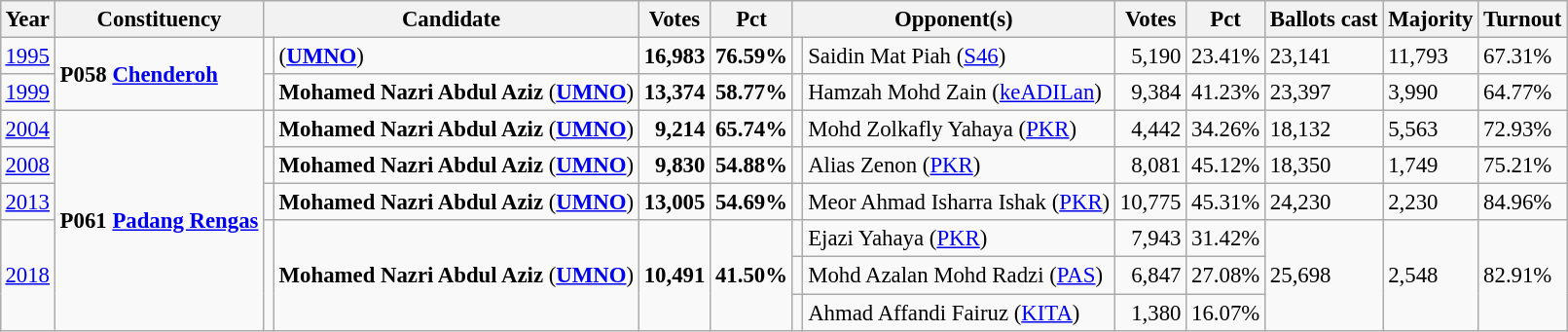<table class="wikitable" style="margin:0.5em ; font-size:95%">
<tr>
<th>Year</th>
<th>Constituency</th>
<th colspan=2>Candidate</th>
<th>Votes</th>
<th>Pct</th>
<th colspan=2>Opponent(s)</th>
<th>Votes</th>
<th>Pct</th>
<th>Ballots cast</th>
<th>Majority</th>
<th>Turnout</th>
</tr>
<tr>
<td><a href='#'>1995</a></td>
<td rowspan=2><strong>P058 <a href='#'>Chenderoh</a></strong></td>
<td></td>
<td> (<a href='#'><strong>UMNO</strong></a>)</td>
<td style="text-align:right;"><strong>16,983</strong></td>
<td><strong>76.59%</strong></td>
<td></td>
<td>Saidin Mat Piah (<a href='#'>S46</a>)</td>
<td style="text-align:right;">5,190</td>
<td>23.41%</td>
<td>23,141</td>
<td>11,793</td>
<td>67.31%</td>
</tr>
<tr>
<td><a href='#'>1999</a></td>
<td></td>
<td><strong>Mohamed Nazri Abdul Aziz</strong> (<a href='#'><strong>UMNO</strong></a>)</td>
<td style="text-align:right;"><strong>13,374</strong></td>
<td><strong>58.77%</strong></td>
<td></td>
<td>Hamzah Mohd Zain (<a href='#'>keADILan</a>)</td>
<td style="text-align:right;">9,384</td>
<td>41.23%</td>
<td>23,397</td>
<td>3,990</td>
<td>64.77%</td>
</tr>
<tr>
<td><a href='#'>2004</a></td>
<td rowspan=6><strong>P061 <a href='#'>Padang Rengas</a></strong></td>
<td></td>
<td><strong>Mohamed Nazri Abdul Aziz</strong> (<a href='#'><strong>UMNO</strong></a>)</td>
<td style="text-align:right;"><strong>9,214</strong></td>
<td><strong>65.74%</strong></td>
<td></td>
<td>Mohd Zolkafly Yahaya (<a href='#'>PKR</a>)</td>
<td style="text-align:right;">4,442</td>
<td>34.26%</td>
<td>18,132</td>
<td>5,563</td>
<td>72.93%</td>
</tr>
<tr>
<td><a href='#'>2008</a></td>
<td></td>
<td><strong>Mohamed Nazri Abdul Aziz</strong> (<a href='#'><strong>UMNO</strong></a>)</td>
<td style="text-align:right;"><strong>9,830</strong></td>
<td><strong>54.88%</strong></td>
<td></td>
<td>Alias Zenon (<a href='#'>PKR</a>)</td>
<td style="text-align:right;">8,081</td>
<td>45.12%</td>
<td>18,350</td>
<td>1,749</td>
<td>75.21%</td>
</tr>
<tr>
<td><a href='#'>2013</a></td>
<td></td>
<td><strong>Mohamed Nazri Abdul Aziz</strong> (<a href='#'><strong>UMNO</strong></a>)</td>
<td style="text-align:right;"><strong>13,005</strong></td>
<td><strong>54.69%</strong></td>
<td></td>
<td>Meor Ahmad Isharra Ishak (<a href='#'>PKR</a>)</td>
<td style="text-align:right;">10,775</td>
<td>45.31%</td>
<td>24,230</td>
<td>2,230</td>
<td>84.96%</td>
</tr>
<tr>
<td rowspan=3><a href='#'>2018</a></td>
<td rowspan=3 ></td>
<td rowspan=3><strong>Mohamed Nazri Abdul Aziz</strong> (<a href='#'><strong>UMNO</strong></a>)</td>
<td rowspan="3" style="text-align:right;"><strong>10,491</strong></td>
<td rowspan=3><strong>41.50%</strong></td>
<td></td>
<td>Ejazi Yahaya (<a href='#'>PKR</a>)</td>
<td style="text-align:right;">7,943</td>
<td>31.42%</td>
<td rowspan=3>25,698</td>
<td rowspan=3>2,548</td>
<td rowspan=3>82.91%</td>
</tr>
<tr>
<td></td>
<td>Mohd Azalan Mohd Radzi (<a href='#'>PAS</a>)</td>
<td style="text-align:right;">6,847</td>
<td>27.08%</td>
</tr>
<tr>
<td></td>
<td>Ahmad Affandi Fairuz (<a href='#'>KITA</a>)</td>
<td style="text-align:right;">1,380</td>
<td>16.07%</td>
</tr>
</table>
